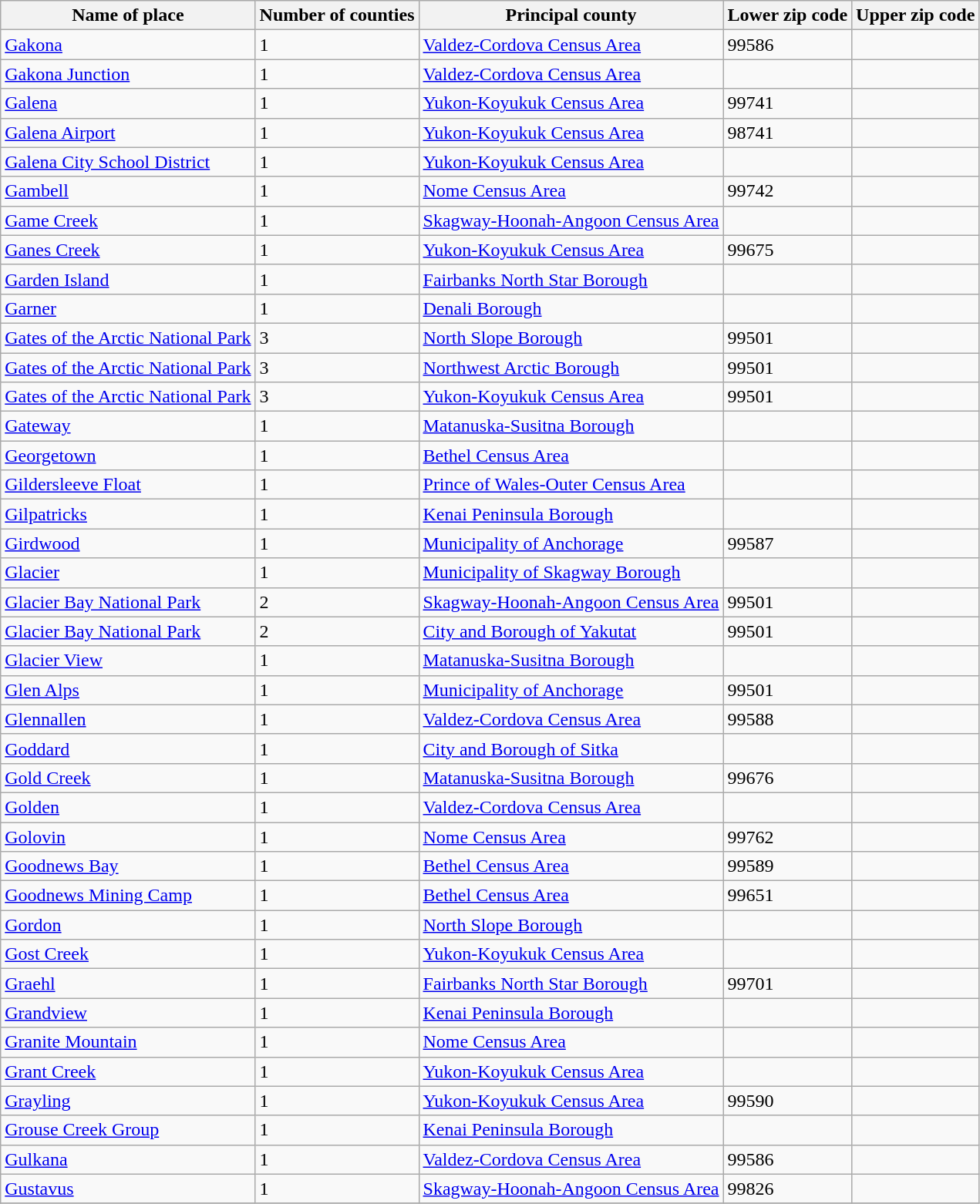<table class="wikitable">
<tr>
<th>Name of place</th>
<th>Number of counties</th>
<th>Principal county</th>
<th>Lower zip code</th>
<th>Upper zip code</th>
</tr>
<tr --->
<td><a href='#'>Gakona</a></td>
<td>1</td>
<td><a href='#'>Valdez-Cordova Census Area</a></td>
<td>99586</td>
<td> </td>
</tr>
<tr --->
<td><a href='#'>Gakona Junction</a></td>
<td>1</td>
<td><a href='#'>Valdez-Cordova Census Area</a></td>
<td> </td>
<td> </td>
</tr>
<tr --->
<td><a href='#'>Galena</a></td>
<td>1</td>
<td><a href='#'>Yukon-Koyukuk Census Area</a></td>
<td>99741</td>
<td> </td>
</tr>
<tr --->
<td><a href='#'>Galena Airport</a></td>
<td>1</td>
<td><a href='#'>Yukon-Koyukuk Census Area</a></td>
<td>98741</td>
<td> </td>
</tr>
<tr --->
<td><a href='#'>Galena City School District</a></td>
<td>1</td>
<td><a href='#'>Yukon-Koyukuk Census Area</a></td>
<td> </td>
<td> </td>
</tr>
<tr --->
<td><a href='#'>Gambell</a></td>
<td>1</td>
<td><a href='#'>Nome Census Area</a></td>
<td>99742</td>
<td> </td>
</tr>
<tr --->
<td><a href='#'>Game Creek</a></td>
<td>1</td>
<td><a href='#'>Skagway-Hoonah-Angoon Census Area</a></td>
<td> </td>
<td> </td>
</tr>
<tr --->
<td><a href='#'>Ganes Creek</a></td>
<td>1</td>
<td><a href='#'>Yukon-Koyukuk Census Area</a></td>
<td>99675</td>
<td> </td>
</tr>
<tr --->
<td><a href='#'>Garden Island</a></td>
<td>1</td>
<td><a href='#'>Fairbanks North Star Borough</a></td>
<td> </td>
<td> </td>
</tr>
<tr --->
<td><a href='#'>Garner</a></td>
<td>1</td>
<td><a href='#'>Denali Borough</a></td>
<td> </td>
<td> </td>
</tr>
<tr --->
<td><a href='#'>Gates of the Arctic National Park</a></td>
<td>3</td>
<td><a href='#'>North Slope Borough</a></td>
<td>99501</td>
<td> </td>
</tr>
<tr --->
<td><a href='#'>Gates of the Arctic National Park</a></td>
<td>3</td>
<td><a href='#'>Northwest Arctic Borough</a></td>
<td>99501</td>
<td> </td>
</tr>
<tr --->
<td><a href='#'>Gates of the Arctic National Park</a></td>
<td>3</td>
<td><a href='#'>Yukon-Koyukuk Census Area</a></td>
<td>99501</td>
<td> </td>
</tr>
<tr --->
<td><a href='#'>Gateway</a></td>
<td>1</td>
<td><a href='#'>Matanuska-Susitna Borough</a></td>
<td> </td>
<td> </td>
</tr>
<tr --->
<td><a href='#'>Georgetown</a></td>
<td>1</td>
<td><a href='#'>Bethel Census Area</a></td>
<td> </td>
<td> </td>
</tr>
<tr --->
<td><a href='#'>Gildersleeve Float</a></td>
<td>1</td>
<td><a href='#'>Prince of Wales-Outer Census Area</a></td>
<td> </td>
<td> </td>
</tr>
<tr --->
<td><a href='#'>Gilpatricks</a></td>
<td>1</td>
<td><a href='#'>Kenai Peninsula Borough</a></td>
<td> </td>
<td> </td>
</tr>
<tr --->
<td><a href='#'>Girdwood</a></td>
<td>1</td>
<td><a href='#'>Municipality of Anchorage</a></td>
<td>99587</td>
<td> </td>
</tr>
<tr --->
<td><a href='#'>Glacier</a></td>
<td>1</td>
<td><a href='#'>Municipality of Skagway Borough</a></td>
<td> </td>
<td> </td>
</tr>
<tr --->
<td><a href='#'>Glacier Bay National Park</a></td>
<td>2</td>
<td><a href='#'>Skagway-Hoonah-Angoon Census Area</a></td>
<td>99501</td>
<td> </td>
</tr>
<tr --->
<td><a href='#'>Glacier Bay National Park</a></td>
<td>2</td>
<td><a href='#'>City and Borough of Yakutat</a></td>
<td>99501</td>
<td> </td>
</tr>
<tr --->
<td><a href='#'>Glacier View</a></td>
<td>1</td>
<td><a href='#'>Matanuska-Susitna Borough</a></td>
<td> </td>
<td> </td>
</tr>
<tr --->
<td><a href='#'>Glen Alps</a></td>
<td>1</td>
<td><a href='#'>Municipality of Anchorage</a></td>
<td>99501</td>
<td> </td>
</tr>
<tr --->
<td><a href='#'>Glennallen</a></td>
<td>1</td>
<td><a href='#'>Valdez-Cordova Census Area</a></td>
<td>99588</td>
<td> </td>
</tr>
<tr --->
<td><a href='#'>Goddard</a></td>
<td>1</td>
<td><a href='#'>City and Borough of Sitka</a></td>
<td> </td>
<td> </td>
</tr>
<tr --->
<td><a href='#'>Gold Creek</a></td>
<td>1</td>
<td><a href='#'>Matanuska-Susitna Borough</a></td>
<td>99676</td>
<td> </td>
</tr>
<tr --->
<td><a href='#'>Golden</a></td>
<td>1</td>
<td><a href='#'>Valdez-Cordova Census Area</a></td>
<td> </td>
<td> </td>
</tr>
<tr --->
<td><a href='#'>Golovin</a></td>
<td>1</td>
<td><a href='#'>Nome Census Area</a></td>
<td>99762</td>
<td> </td>
</tr>
<tr --->
<td><a href='#'>Goodnews Bay</a></td>
<td>1</td>
<td><a href='#'>Bethel Census Area</a></td>
<td>99589</td>
<td> </td>
</tr>
<tr --->
<td><a href='#'>Goodnews Mining Camp</a></td>
<td>1</td>
<td><a href='#'>Bethel Census Area</a></td>
<td>99651</td>
<td> </td>
</tr>
<tr --->
<td><a href='#'>Gordon</a></td>
<td>1</td>
<td><a href='#'>North Slope Borough</a></td>
<td> </td>
<td> </td>
</tr>
<tr --->
<td><a href='#'>Gost Creek</a></td>
<td>1</td>
<td><a href='#'>Yukon-Koyukuk Census Area</a></td>
<td> </td>
<td> </td>
</tr>
<tr --->
<td><a href='#'>Graehl</a></td>
<td>1</td>
<td><a href='#'>Fairbanks North Star Borough</a></td>
<td>99701</td>
<td> </td>
</tr>
<tr --->
<td><a href='#'>Grandview</a></td>
<td>1</td>
<td><a href='#'>Kenai Peninsula Borough</a></td>
<td> </td>
<td> </td>
</tr>
<tr --->
<td><a href='#'>Granite Mountain</a></td>
<td>1</td>
<td><a href='#'>Nome Census Area</a></td>
<td> </td>
<td> </td>
</tr>
<tr --->
<td><a href='#'>Grant Creek</a></td>
<td>1</td>
<td><a href='#'>Yukon-Koyukuk Census Area</a></td>
<td> </td>
<td> </td>
</tr>
<tr --->
<td><a href='#'>Grayling</a></td>
<td>1</td>
<td><a href='#'>Yukon-Koyukuk Census Area</a></td>
<td>99590</td>
<td> </td>
</tr>
<tr --->
<td><a href='#'>Grouse Creek Group</a></td>
<td>1</td>
<td><a href='#'>Kenai Peninsula Borough</a></td>
<td> </td>
<td> </td>
</tr>
<tr --->
<td><a href='#'>Gulkana</a></td>
<td>1</td>
<td><a href='#'>Valdez-Cordova Census Area</a></td>
<td>99586</td>
<td> </td>
</tr>
<tr --->
<td><a href='#'>Gustavus</a></td>
<td>1</td>
<td><a href='#'>Skagway-Hoonah-Angoon Census Area</a></td>
<td>99826</td>
<td> </td>
</tr>
<tr --->
</tr>
</table>
